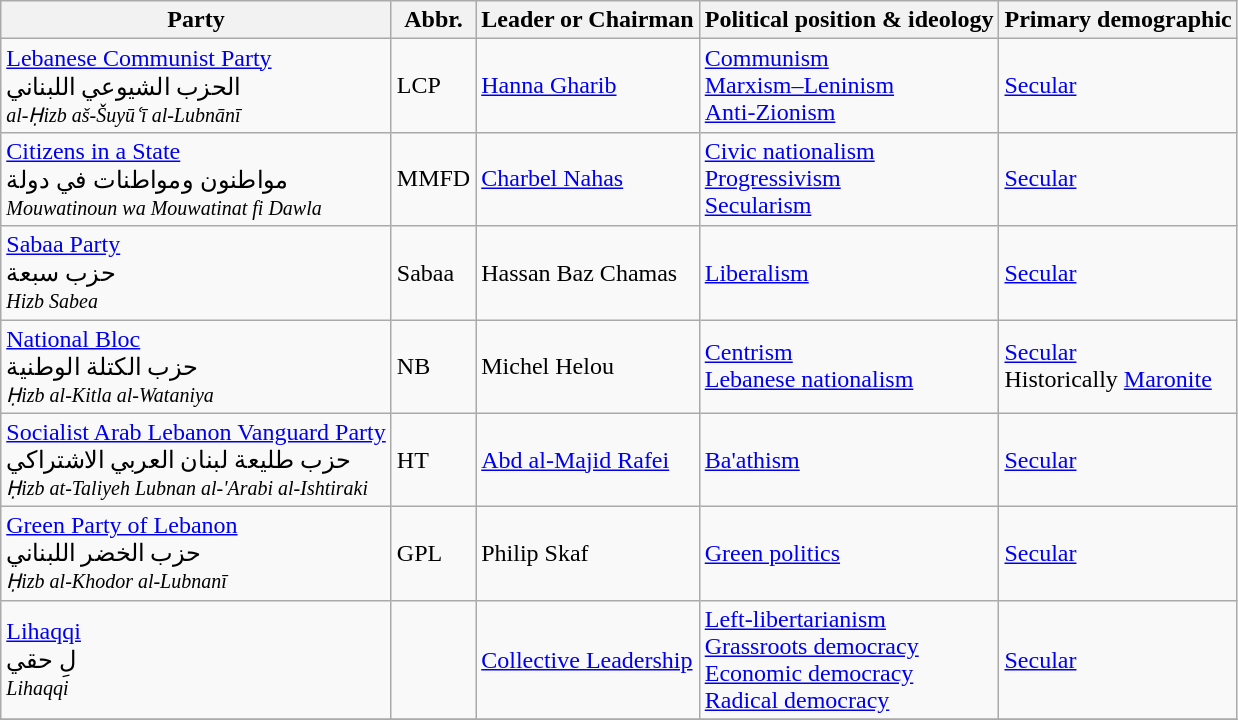<table class="wikitable sortable">
<tr>
<th>Party</th>
<th>Abbr.</th>
<th>Leader or Chairman</th>
<th>Political position & ideology</th>
<th>Primary demographic</th>
</tr>
<tr>
<td><a href='#'>Lebanese Communist Party</a><br><span>الحزب الشيوعي اللبناني</span><br><small><em>al-Ḥizb aš-Šuyūʿī al-Lubnānī</em></small></td>
<td>LCP</td>
<td><a href='#'>Hanna Gharib</a></td>
<td><a href='#'>Communism</a><br><a href='#'>Marxism–Leninism</a><br><a href='#'>Anti-Zionism</a></td>
<td><a href='#'>Secular</a></td>
</tr>
<tr>
<td><a href='#'>Citizens in a State</a><br> <span>مواطنون ومواطنات في دولة</span><br><small><em>Mouwatinoun wa Mouwatinat fi Dawla</em></small></td>
<td>MMFD</td>
<td><a href='#'>Charbel Nahas</a></td>
<td><a href='#'>Civic nationalism</a><br><a href='#'>Progressivism</a><br><a href='#'>Secularism</a></td>
<td><a href='#'>Secular</a></td>
</tr>
<tr>
<td><a href='#'>Sabaa Party</a><br><span>حزب سبعة</span><br><small><em>Hizb Sabea</em></small></td>
<td>Sabaa</td>
<td>Hassan Baz Chamas</td>
<td><a href='#'>Liberalism</a></td>
<td><a href='#'>Secular</a></td>
</tr>
<tr>
<td><a href='#'>National Bloc</a><br> <span>حزب الكتلة الوطنية</span><br><small><em>Ḥizb al-Kitla al-Wataniya</em></small></td>
<td>NB</td>
<td>Michel Helou</td>
<td><a href='#'>Centrism</a><br><a href='#'>Lebanese nationalism</a></td>
<td><a href='#'>Secular</a> <br> Historically <a href='#'>Maronite</a></td>
</tr>
<tr>
<td><a href='#'>Socialist Arab Lebanon Vanguard Party</a><br><span>حزب طليعة لبنان العربي الاشتراكي</span><br><small><em>Ḥizb at-Taliyeh Lubnan al-'Arabi al-Ishtiraki</em></small></td>
<td>HT</td>
<td><a href='#'>Abd al-Majid Rafei</a></td>
<td><a href='#'>Ba'athism</a></td>
<td><a href='#'>Secular</a></td>
</tr>
<tr>
<td><a href='#'>Green Party of Lebanon</a><br><span>حزب الخضر اللبناني</span><br><small><em>Ḥizb al-Khodor al-Lubnanī</em></small></td>
<td>GPL</td>
<td>Philip Skaf</td>
<td><a href='#'>Green politics</a></td>
<td><a href='#'>Secular</a></td>
</tr>
<tr>
<td><a href='#'>Lihaqqi</a><br> <span>لِ حقي</span><br><small><em>Lihaqqi</em></small></td>
<td></td>
<td><a href='#'>Collective Leadership</a></td>
<td><a href='#'>Left-libertarianism</a><br><a href='#'>Grassroots democracy</a><br><a href='#'>Economic democracy</a><br><a href='#'>Radical democracy</a></td>
<td><a href='#'>Secular</a></td>
</tr>
<tr>
</tr>
</table>
